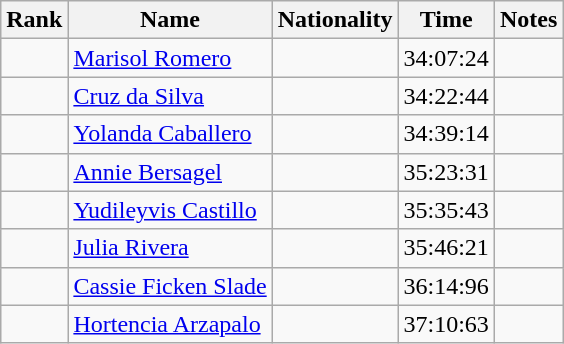<table class="wikitable sortable" style="text-align:center">
<tr>
<th>Rank</th>
<th>Name</th>
<th>Nationality</th>
<th>Time</th>
<th>Notes</th>
</tr>
<tr>
<td></td>
<td align=left><a href='#'>Marisol Romero</a></td>
<td align=left></td>
<td>34:07:24</td>
<td></td>
</tr>
<tr>
<td></td>
<td align=left><a href='#'>Cruz da Silva</a></td>
<td align=left></td>
<td>34:22:44</td>
<td></td>
</tr>
<tr>
<td></td>
<td align=left><a href='#'>Yolanda Caballero</a></td>
<td align=left></td>
<td>34:39:14</td>
<td></td>
</tr>
<tr>
<td></td>
<td align=left><a href='#'>Annie Bersagel</a></td>
<td align=left></td>
<td>35:23:31</td>
<td></td>
</tr>
<tr>
<td></td>
<td align=left><a href='#'>Yudileyvis Castillo</a></td>
<td align=left></td>
<td>35:35:43</td>
<td></td>
</tr>
<tr>
<td></td>
<td align=left><a href='#'>Julia Rivera</a></td>
<td align=left></td>
<td>35:46:21</td>
<td></td>
</tr>
<tr>
<td></td>
<td align=left><a href='#'>Cassie Ficken Slade</a></td>
<td align=left></td>
<td>36:14:96</td>
<td></td>
</tr>
<tr>
<td></td>
<td align=left><a href='#'>Hortencia Arzapalo</a></td>
<td align=left></td>
<td>37:10:63</td>
<td></td>
</tr>
</table>
